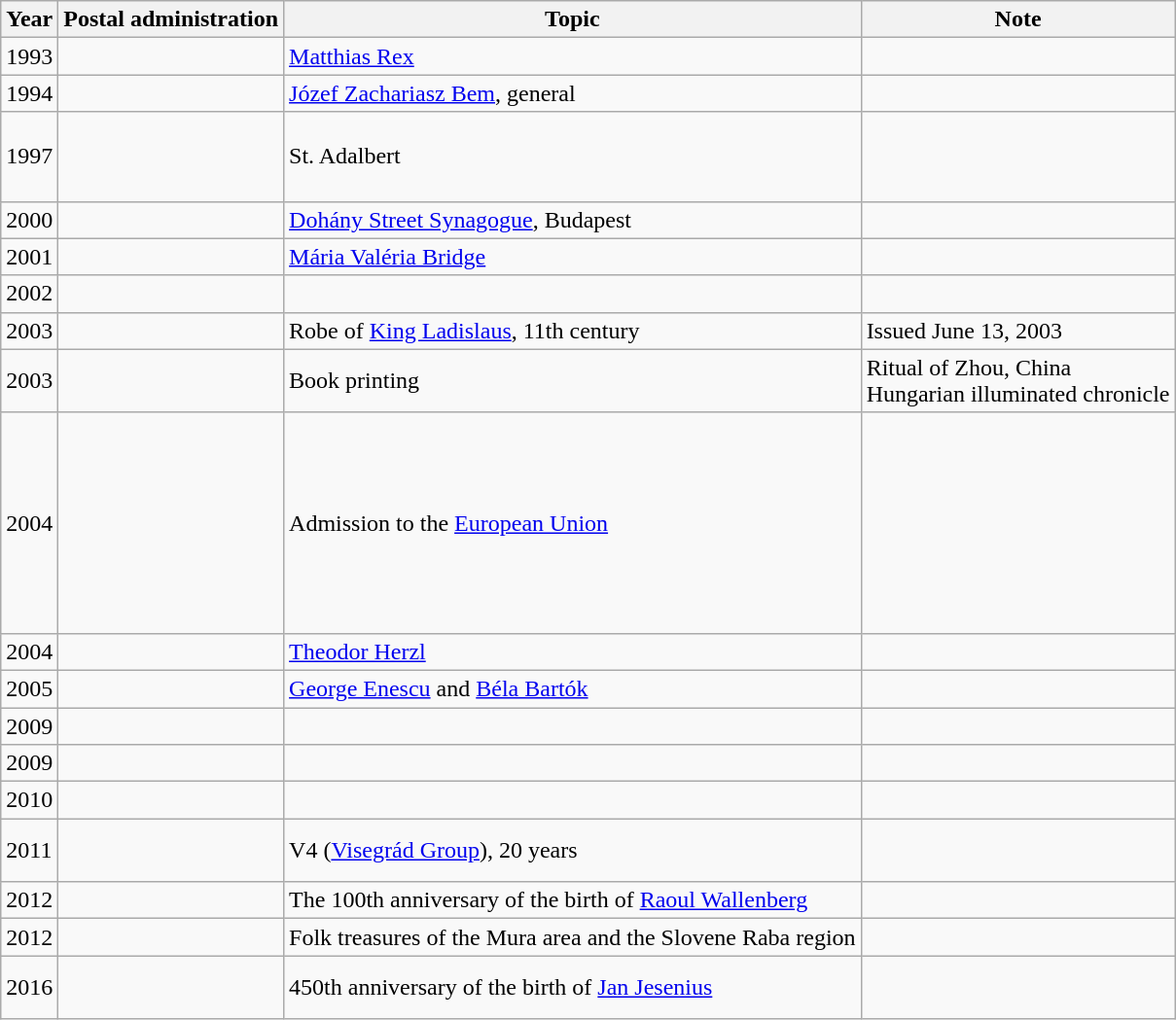<table class="wikitable">
<tr>
<th>Year</th>
<th>Postal administration</th>
<th>Topic</th>
<th>Note</th>
</tr>
<tr>
<td>1993</td>
<td></td>
<td><a href='#'>Matthias Rex</a></td>
<td></td>
</tr>
<tr>
<td>1994</td>
<td></td>
<td><a href='#'>Józef Zachariasz Bem</a>, general</td>
<td></td>
</tr>
<tr>
<td>1997</td>
<td><br><br><br></td>
<td>St. Adalbert</td>
<td></td>
</tr>
<tr>
<td>2000</td>
<td></td>
<td><a href='#'>Dohány Street Synagogue</a>, Budapest</td>
<td></td>
</tr>
<tr>
<td>2001</td>
<td></td>
<td><a href='#'>Mária Valéria Bridge</a></td>
<td></td>
</tr>
<tr>
<td>2002</td>
<td></td>
<td></td>
<td></td>
</tr>
<tr>
<td>2003</td>
<td></td>
<td>Robe of <a href='#'>King Ladislaus</a>, 11th century</td>
<td>Issued June 13, 2003</td>
</tr>
<tr>
<td>2003</td>
<td></td>
<td>Book printing</td>
<td>Ritual of Zhou, China<br>Hungarian illuminated chronicle</td>
</tr>
<tr>
<td>2004</td>
<td><br><br><br><br><br><br><br><br></td>
<td>Admission to the <a href='#'>European Union</a></td>
<td></td>
</tr>
<tr>
<td>2004</td>
<td><br></td>
<td><a href='#'>Theodor Herzl</a></td>
<td></td>
</tr>
<tr>
<td>2005</td>
<td></td>
<td><a href='#'>George Enescu</a> and <a href='#'>Béla Bartók</a></td>
<td></td>
</tr>
<tr>
<td>2009</td>
<td><br></td>
<td></td>
<td></td>
</tr>
<tr>
<td>2009</td>
<td></td>
<td></td>
<td></td>
</tr>
<tr>
<td>2010</td>
<td></td>
<td></td>
<td></td>
</tr>
<tr>
<td>2011</td>
<td><br><br></td>
<td>V4 (<a href='#'>Visegrád Group</a>), 20 years</td>
<td></td>
</tr>
<tr>
<td>2012</td>
<td></td>
<td>The 100th anniversary of the birth of <a href='#'>Raoul Wallenberg</a></td>
<td></td>
</tr>
<tr>
<td>2012</td>
<td></td>
<td>Folk treasures of the Mura area and the Slovene Raba region</td>
<td></td>
</tr>
<tr>
<td>2016</td>
<td><br><br></td>
<td>450th anniversary of the birth of <a href='#'>Jan Jesenius</a></td>
<td></td>
</tr>
</table>
